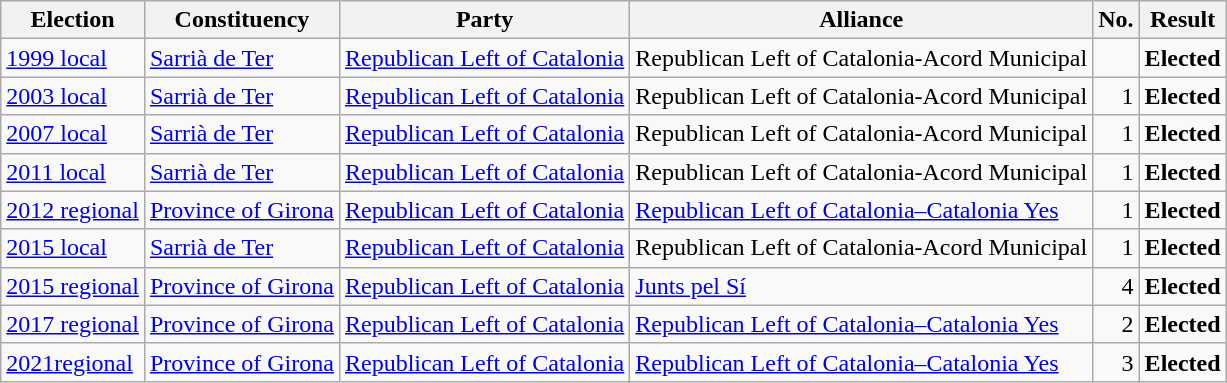<table class="wikitable" style="text-align:left;">
<tr>
<th scope=col>Election</th>
<th scope=col>Constituency</th>
<th scope=col>Party</th>
<th scope=col>Alliance</th>
<th scope=col>No.</th>
<th scope=col>Result</th>
</tr>
<tr>
<td><a href='#'>1999 local</a></td>
<td><a href='#'>Sarrià de Ter</a></td>
<td><a href='#'>Republican Left of Catalonia</a></td>
<td>Republican Left of Catalonia-Acord Municipal</td>
<td align=right></td>
<td><strong>Elected</strong></td>
</tr>
<tr>
<td><a href='#'>2003 local</a></td>
<td><a href='#'>Sarrià de Ter</a></td>
<td><a href='#'>Republican Left of Catalonia</a></td>
<td>Republican Left of Catalonia-Acord Municipal</td>
<td align=right>1</td>
<td><strong>Elected</strong></td>
</tr>
<tr>
<td><a href='#'>2007 local</a></td>
<td><a href='#'>Sarrià de Ter</a></td>
<td><a href='#'>Republican Left of Catalonia</a></td>
<td>Republican Left of Catalonia-Acord Municipal</td>
<td align=right>1</td>
<td><strong>Elected</strong></td>
</tr>
<tr>
<td><a href='#'>2011 local</a></td>
<td><a href='#'>Sarrià de Ter</a></td>
<td><a href='#'>Republican Left of Catalonia</a></td>
<td>Republican Left of Catalonia-Acord Municipal</td>
<td align=right>1</td>
<td><strong>Elected</strong></td>
</tr>
<tr>
<td><a href='#'>2012 regional</a></td>
<td><a href='#'>Province of Girona</a></td>
<td><a href='#'>Republican Left of Catalonia</a></td>
<td><a href='#'>Republican Left of Catalonia–Catalonia Yes</a></td>
<td align=right>1</td>
<td><strong>Elected</strong></td>
</tr>
<tr>
<td><a href='#'>2015 local</a></td>
<td><a href='#'>Sarrià de Ter</a></td>
<td><a href='#'>Republican Left of Catalonia</a></td>
<td>Republican Left of Catalonia-Acord Municipal</td>
<td align=right>1</td>
<td><strong>Elected</strong></td>
</tr>
<tr>
<td><a href='#'>2015 regional</a></td>
<td><a href='#'>Province of Girona</a></td>
<td><a href='#'>Republican Left of Catalonia</a></td>
<td><a href='#'>Junts pel Sí</a></td>
<td align=right>4</td>
<td><strong>Elected</strong></td>
</tr>
<tr>
<td><a href='#'>2017 regional</a></td>
<td><a href='#'>Province of Girona</a></td>
<td><a href='#'>Republican Left of Catalonia</a></td>
<td><a href='#'>Republican Left of Catalonia–Catalonia Yes</a></td>
<td align=right>2</td>
<td><strong>Elected</strong></td>
</tr>
<tr>
<td><a href='#'>2021regional</a></td>
<td><a href='#'>Province of Girona</a></td>
<td><a href='#'>Republican Left of Catalonia</a></td>
<td><a href='#'>Republican Left of Catalonia–Catalonia Yes</a></td>
<td align=right>3</td>
<td><strong>Elected</strong></td>
</tr>
</table>
